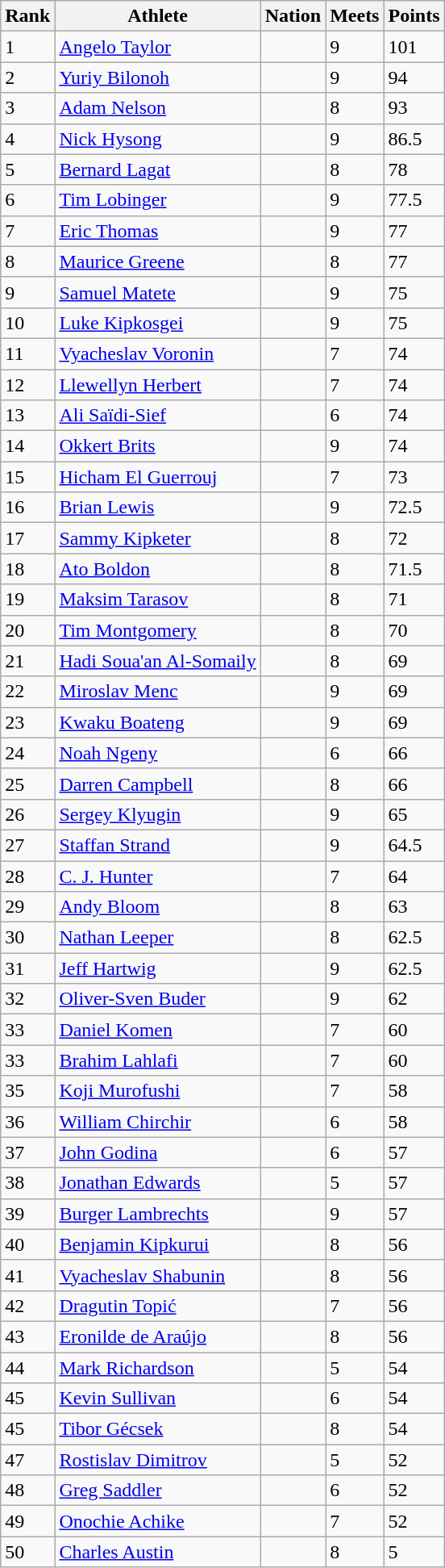<table class=wikitable>
<tr>
<th>Rank</th>
<th>Athlete</th>
<th>Nation</th>
<th>Meets</th>
<th>Points</th>
</tr>
<tr>
<td>1</td>
<td><a href='#'>Angelo Taylor</a></td>
<td></td>
<td>9</td>
<td>101</td>
</tr>
<tr>
<td>2</td>
<td><a href='#'>Yuriy Bilonoh</a></td>
<td></td>
<td>9</td>
<td>94</td>
</tr>
<tr>
<td>3</td>
<td><a href='#'>Adam Nelson</a></td>
<td></td>
<td>8</td>
<td>93</td>
</tr>
<tr>
<td>4</td>
<td><a href='#'>Nick Hysong</a></td>
<td></td>
<td>9</td>
<td>86.5</td>
</tr>
<tr>
<td>5</td>
<td><a href='#'>Bernard Lagat</a></td>
<td></td>
<td>8</td>
<td>78</td>
</tr>
<tr>
<td>6</td>
<td><a href='#'>Tim Lobinger</a></td>
<td></td>
<td>9</td>
<td>77.5</td>
</tr>
<tr>
<td>7</td>
<td><a href='#'>Eric Thomas</a></td>
<td></td>
<td>9</td>
<td>77</td>
</tr>
<tr>
<td>8</td>
<td><a href='#'>Maurice Greene</a></td>
<td></td>
<td>8</td>
<td>77</td>
</tr>
<tr>
<td>9</td>
<td><a href='#'>Samuel Matete</a></td>
<td></td>
<td>9</td>
<td>75</td>
</tr>
<tr>
<td>10</td>
<td><a href='#'>Luke Kipkosgei</a></td>
<td></td>
<td>9</td>
<td>75</td>
</tr>
<tr>
<td>11</td>
<td><a href='#'>Vyacheslav Voronin</a></td>
<td></td>
<td>7</td>
<td>74</td>
</tr>
<tr>
<td>12</td>
<td><a href='#'>Llewellyn Herbert</a></td>
<td></td>
<td>7</td>
<td>74</td>
</tr>
<tr>
<td>13</td>
<td><a href='#'>Ali Saïdi-Sief</a></td>
<td></td>
<td>6</td>
<td>74</td>
</tr>
<tr>
<td>14</td>
<td><a href='#'>Okkert Brits</a></td>
<td></td>
<td>9</td>
<td>74</td>
</tr>
<tr>
<td>15</td>
<td><a href='#'>Hicham El Guerrouj</a></td>
<td></td>
<td>7</td>
<td>73</td>
</tr>
<tr>
<td>16</td>
<td><a href='#'>Brian Lewis</a></td>
<td></td>
<td>9</td>
<td>72.5</td>
</tr>
<tr>
<td>17</td>
<td><a href='#'>Sammy Kipketer</a></td>
<td></td>
<td>8</td>
<td>72</td>
</tr>
<tr>
<td>18</td>
<td><a href='#'>Ato Boldon</a></td>
<td></td>
<td>8</td>
<td>71.5</td>
</tr>
<tr>
<td>19</td>
<td><a href='#'>Maksim Tarasov</a></td>
<td></td>
<td>8</td>
<td>71</td>
</tr>
<tr>
<td>20</td>
<td><a href='#'>Tim Montgomery</a></td>
<td></td>
<td>8</td>
<td>70</td>
</tr>
<tr>
<td>21</td>
<td><a href='#'>Hadi Soua'an Al-Somaily</a></td>
<td></td>
<td>8</td>
<td>69</td>
</tr>
<tr>
<td>22</td>
<td><a href='#'>Miroslav Menc</a></td>
<td></td>
<td>9</td>
<td>69</td>
</tr>
<tr>
<td>23</td>
<td><a href='#'>Kwaku Boateng</a></td>
<td></td>
<td>9</td>
<td>69</td>
</tr>
<tr>
<td>24</td>
<td><a href='#'>Noah Ngeny</a></td>
<td></td>
<td>6</td>
<td>66</td>
</tr>
<tr>
<td>25</td>
<td><a href='#'>Darren Campbell</a></td>
<td></td>
<td>8</td>
<td>66</td>
</tr>
<tr>
<td>26</td>
<td><a href='#'>Sergey Klyugin</a></td>
<td></td>
<td>9</td>
<td>65</td>
</tr>
<tr>
<td>27</td>
<td><a href='#'>Staffan Strand</a></td>
<td></td>
<td>9</td>
<td>64.5</td>
</tr>
<tr>
<td>28</td>
<td><a href='#'>C. J. Hunter</a></td>
<td></td>
<td>7</td>
<td>64</td>
</tr>
<tr>
<td>29</td>
<td><a href='#'>Andy Bloom</a></td>
<td></td>
<td>8</td>
<td>63</td>
</tr>
<tr>
<td>30</td>
<td><a href='#'>Nathan Leeper</a></td>
<td></td>
<td>8</td>
<td>62.5</td>
</tr>
<tr>
<td>31</td>
<td><a href='#'>Jeff Hartwig</a></td>
<td></td>
<td>9</td>
<td>62.5</td>
</tr>
<tr>
<td>32</td>
<td><a href='#'>Oliver-Sven Buder</a></td>
<td></td>
<td>9</td>
<td>62</td>
</tr>
<tr>
<td>33</td>
<td><a href='#'>Daniel Komen</a></td>
<td></td>
<td>7</td>
<td>60</td>
</tr>
<tr>
<td>33</td>
<td><a href='#'>Brahim Lahlafi</a></td>
<td></td>
<td>7</td>
<td>60</td>
</tr>
<tr>
<td>35</td>
<td><a href='#'>Koji Murofushi</a></td>
<td></td>
<td>7</td>
<td>58</td>
</tr>
<tr>
<td>36</td>
<td><a href='#'>William Chirchir</a></td>
<td></td>
<td>6</td>
<td>58</td>
</tr>
<tr>
<td>37</td>
<td><a href='#'>John Godina</a></td>
<td></td>
<td>6</td>
<td>57</td>
</tr>
<tr>
<td>38</td>
<td><a href='#'>Jonathan Edwards</a></td>
<td></td>
<td>5</td>
<td>57</td>
</tr>
<tr>
<td>39</td>
<td><a href='#'>Burger Lambrechts</a></td>
<td></td>
<td>9</td>
<td>57</td>
</tr>
<tr>
<td>40</td>
<td><a href='#'>Benjamin Kipkurui</a></td>
<td></td>
<td>8</td>
<td>56</td>
</tr>
<tr>
<td>41</td>
<td><a href='#'>Vyacheslav Shabunin</a></td>
<td></td>
<td>8</td>
<td>56</td>
</tr>
<tr>
<td>42</td>
<td><a href='#'>Dragutin Topić</a></td>
<td></td>
<td>7</td>
<td>56</td>
</tr>
<tr>
<td>43</td>
<td><a href='#'>Eronilde de Araújo</a></td>
<td></td>
<td>8</td>
<td>56</td>
</tr>
<tr>
<td>44</td>
<td><a href='#'>Mark Richardson</a></td>
<td></td>
<td>5</td>
<td>54</td>
</tr>
<tr>
<td>45</td>
<td><a href='#'>Kevin Sullivan</a></td>
<td></td>
<td>6</td>
<td>54</td>
</tr>
<tr>
<td>45</td>
<td><a href='#'>Tibor Gécsek</a></td>
<td></td>
<td>8</td>
<td>54</td>
</tr>
<tr>
<td>47</td>
<td><a href='#'>Rostislav Dimitrov</a></td>
<td></td>
<td>5</td>
<td>52</td>
</tr>
<tr>
<td>48</td>
<td><a href='#'>Greg Saddler</a></td>
<td></td>
<td>6</td>
<td>52</td>
</tr>
<tr>
<td>49</td>
<td><a href='#'>Onochie Achike</a></td>
<td></td>
<td>7</td>
<td>52</td>
</tr>
<tr>
<td>50</td>
<td><a href='#'>Charles Austin</a></td>
<td></td>
<td>8</td>
<td>5</td>
</tr>
</table>
